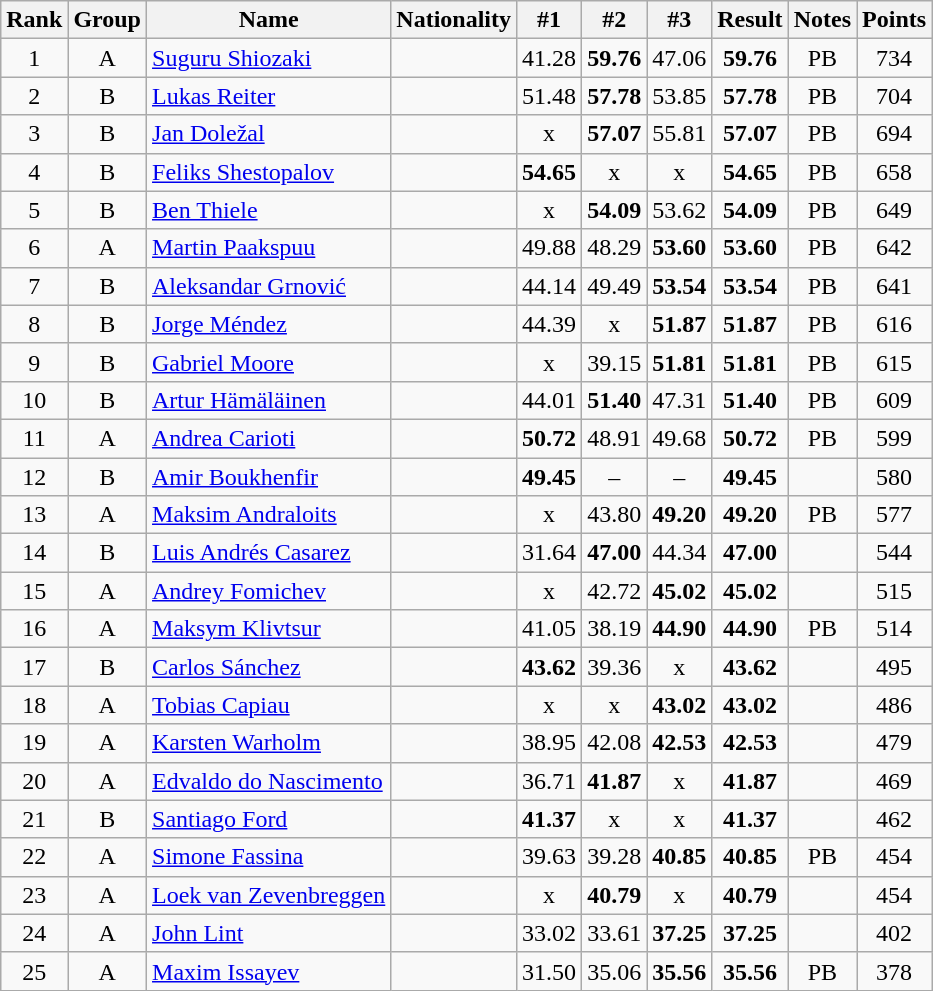<table class="wikitable sortable" style="text-align:center">
<tr>
<th>Rank</th>
<th>Group</th>
<th>Name</th>
<th>Nationality</th>
<th>#1</th>
<th>#2</th>
<th>#3</th>
<th>Result</th>
<th>Notes</th>
<th>Points</th>
</tr>
<tr>
<td>1</td>
<td>A</td>
<td align=left><a href='#'>Suguru Shiozaki</a></td>
<td align=left></td>
<td>41.28</td>
<td><strong>59.76</strong></td>
<td>47.06</td>
<td><strong>59.76</strong></td>
<td>PB</td>
<td>734</td>
</tr>
<tr>
<td>2</td>
<td>B</td>
<td align=left><a href='#'>Lukas Reiter</a></td>
<td align=left></td>
<td>51.48</td>
<td><strong>57.78</strong></td>
<td>53.85</td>
<td><strong>57.78</strong></td>
<td>PB</td>
<td>704</td>
</tr>
<tr>
<td>3</td>
<td>B</td>
<td align=left><a href='#'>Jan Doležal</a></td>
<td align=left></td>
<td>x</td>
<td><strong>57.07</strong></td>
<td>55.81</td>
<td><strong>57.07</strong></td>
<td>PB</td>
<td>694</td>
</tr>
<tr>
<td>4</td>
<td>B</td>
<td align=left><a href='#'>Feliks Shestopalov</a></td>
<td align=left></td>
<td><strong>54.65</strong></td>
<td>x</td>
<td>x</td>
<td><strong>54.65</strong></td>
<td>PB</td>
<td>658</td>
</tr>
<tr>
<td>5</td>
<td>B</td>
<td align=left><a href='#'>Ben Thiele</a></td>
<td align=left></td>
<td>x</td>
<td><strong>54.09</strong></td>
<td>53.62</td>
<td><strong>54.09</strong></td>
<td>PB</td>
<td>649</td>
</tr>
<tr>
<td>6</td>
<td>A</td>
<td align=left><a href='#'>Martin Paakspuu</a></td>
<td align=left></td>
<td>49.88</td>
<td>48.29</td>
<td><strong>53.60</strong></td>
<td><strong>53.60</strong></td>
<td>PB</td>
<td>642</td>
</tr>
<tr>
<td>7</td>
<td>B</td>
<td align=left><a href='#'>Aleksandar Grnović</a></td>
<td align=left></td>
<td>44.14</td>
<td>49.49</td>
<td><strong>53.54</strong></td>
<td><strong>53.54</strong></td>
<td>PB</td>
<td>641</td>
</tr>
<tr>
<td>8</td>
<td>B</td>
<td align=left><a href='#'>Jorge Méndez</a></td>
<td align=left></td>
<td>44.39</td>
<td>x</td>
<td><strong>51.87</strong></td>
<td><strong>51.87</strong></td>
<td>PB</td>
<td>616</td>
</tr>
<tr>
<td>9</td>
<td>B</td>
<td align=left><a href='#'>Gabriel Moore</a></td>
<td align=left></td>
<td>x</td>
<td>39.15</td>
<td><strong>51.81</strong></td>
<td><strong>51.81</strong></td>
<td>PB</td>
<td>615</td>
</tr>
<tr>
<td>10</td>
<td>B</td>
<td align=left><a href='#'>Artur Hämäläinen</a></td>
<td align=left></td>
<td>44.01</td>
<td><strong>51.40</strong></td>
<td>47.31</td>
<td><strong>51.40</strong></td>
<td>PB</td>
<td>609</td>
</tr>
<tr>
<td>11</td>
<td>A</td>
<td align=left><a href='#'>Andrea Carioti</a></td>
<td align=left></td>
<td><strong>50.72</strong></td>
<td>48.91</td>
<td>49.68</td>
<td><strong>50.72</strong></td>
<td>PB</td>
<td>599</td>
</tr>
<tr>
<td>12</td>
<td>B</td>
<td align=left><a href='#'>Amir Boukhenfir</a></td>
<td align=left></td>
<td><strong>49.45</strong></td>
<td>–</td>
<td>–</td>
<td><strong>49.45</strong></td>
<td></td>
<td>580</td>
</tr>
<tr>
<td>13</td>
<td>A</td>
<td align=left><a href='#'>Maksim Andraloits</a></td>
<td align=left></td>
<td>x</td>
<td>43.80</td>
<td><strong>49.20</strong></td>
<td><strong>49.20</strong></td>
<td>PB</td>
<td>577</td>
</tr>
<tr>
<td>14</td>
<td>B</td>
<td align=left><a href='#'>Luis Andrés Casarez</a></td>
<td align=left></td>
<td>31.64</td>
<td><strong>47.00</strong></td>
<td>44.34</td>
<td><strong>47.00</strong></td>
<td></td>
<td>544</td>
</tr>
<tr>
<td>15</td>
<td>A</td>
<td align=left><a href='#'>Andrey Fomichev</a></td>
<td align=left></td>
<td>x</td>
<td>42.72</td>
<td><strong>45.02</strong></td>
<td><strong>45.02</strong></td>
<td></td>
<td>515</td>
</tr>
<tr>
<td>16</td>
<td>A</td>
<td align=left><a href='#'>Maksym Klivtsur</a></td>
<td align=left></td>
<td>41.05</td>
<td>38.19</td>
<td><strong>44.90</strong></td>
<td><strong>44.90</strong></td>
<td>PB</td>
<td>514</td>
</tr>
<tr>
<td>17</td>
<td>B</td>
<td align=left><a href='#'>Carlos Sánchez</a></td>
<td align=left></td>
<td><strong>43.62</strong></td>
<td>39.36</td>
<td>x</td>
<td><strong>43.62</strong></td>
<td></td>
<td>495</td>
</tr>
<tr>
<td>18</td>
<td>A</td>
<td align=left><a href='#'>Tobias Capiau</a></td>
<td align=left></td>
<td>x</td>
<td>x</td>
<td><strong>43.02</strong></td>
<td><strong>43.02</strong></td>
<td></td>
<td>486</td>
</tr>
<tr>
<td>19</td>
<td>A</td>
<td align=left><a href='#'>Karsten Warholm</a></td>
<td align=left></td>
<td>38.95</td>
<td>42.08</td>
<td><strong>42.53</strong></td>
<td><strong>42.53</strong></td>
<td></td>
<td>479</td>
</tr>
<tr>
<td>20</td>
<td>A</td>
<td align=left><a href='#'>Edvaldo do Nascimento</a></td>
<td align=left></td>
<td>36.71</td>
<td><strong>41.87</strong></td>
<td>x</td>
<td><strong>41.87</strong></td>
<td></td>
<td>469</td>
</tr>
<tr>
<td>21</td>
<td>B</td>
<td align=left><a href='#'>Santiago Ford</a></td>
<td align=left></td>
<td><strong>41.37</strong></td>
<td>x</td>
<td>x</td>
<td><strong>41.37</strong></td>
<td></td>
<td>462</td>
</tr>
<tr>
<td>22</td>
<td>A</td>
<td align=left><a href='#'>Simone Fassina</a></td>
<td align=left></td>
<td>39.63</td>
<td>39.28</td>
<td><strong>40.85</strong></td>
<td><strong>40.85</strong></td>
<td>PB</td>
<td>454</td>
</tr>
<tr>
<td>23</td>
<td>A</td>
<td align=left><a href='#'>Loek van Zevenbreggen</a></td>
<td align=left></td>
<td>x</td>
<td><strong>40.79</strong></td>
<td>x</td>
<td><strong>40.79</strong></td>
<td></td>
<td>454</td>
</tr>
<tr>
<td>24</td>
<td>A</td>
<td align=left><a href='#'>John Lint</a></td>
<td align=left></td>
<td>33.02</td>
<td>33.61</td>
<td><strong>37.25</strong></td>
<td><strong>37.25</strong></td>
<td></td>
<td>402</td>
</tr>
<tr>
<td>25</td>
<td>A</td>
<td align=left><a href='#'>Maxim Issayev</a></td>
<td align=left></td>
<td>31.50</td>
<td>35.06</td>
<td><strong>35.56</strong></td>
<td><strong>35.56</strong></td>
<td>PB</td>
<td>378</td>
</tr>
</table>
